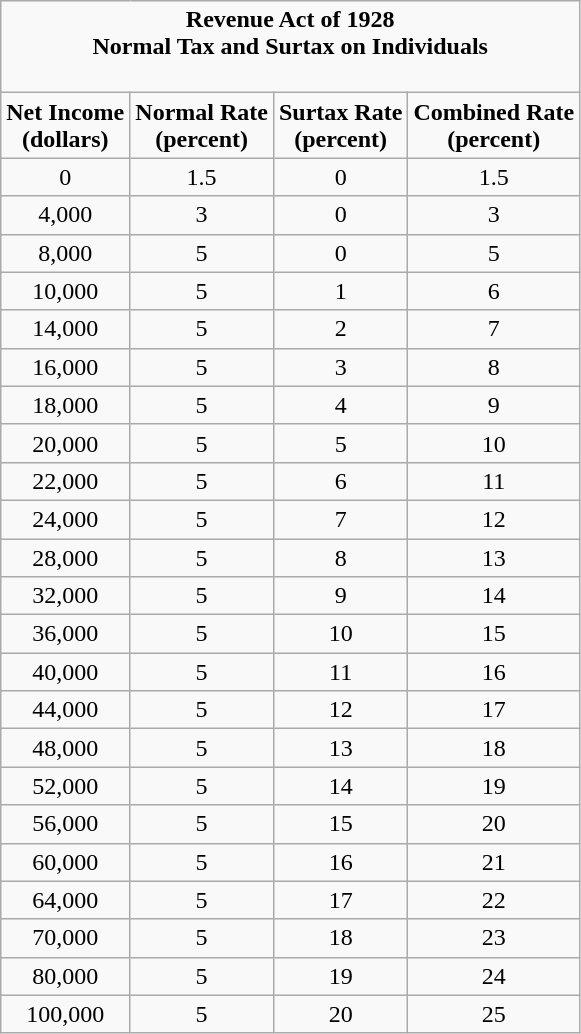<table class="wikitable" style="text-align: center;">
<tr>
<td colspan="4"><strong>Revenue Act of 1928<br>Normal Tax and Surtax on Individuals</strong><br><br> </td>
</tr>
<tr>
<td><strong>Net Income<br>(dollars)</strong></td>
<td><strong>Normal Rate<br>(percent)</strong></td>
<td><strong>Surtax Rate<br>(percent)</strong></td>
<td><strong>Combined Rate<br>(percent)</strong></td>
</tr>
<tr>
<td>0</td>
<td>1.5</td>
<td>0</td>
<td>1.5</td>
</tr>
<tr>
<td>4,000</td>
<td>3</td>
<td>0</td>
<td>3</td>
</tr>
<tr>
<td>8,000</td>
<td>5</td>
<td>0</td>
<td>5</td>
</tr>
<tr>
<td>10,000</td>
<td>5</td>
<td>1</td>
<td>6</td>
</tr>
<tr>
<td>14,000</td>
<td>5</td>
<td>2</td>
<td>7</td>
</tr>
<tr>
<td>16,000</td>
<td>5</td>
<td>3</td>
<td>8</td>
</tr>
<tr>
<td>18,000</td>
<td>5</td>
<td>4</td>
<td>9</td>
</tr>
<tr>
<td>20,000</td>
<td>5</td>
<td>5</td>
<td>10</td>
</tr>
<tr>
<td>22,000</td>
<td>5</td>
<td>6</td>
<td>11</td>
</tr>
<tr>
<td>24,000</td>
<td>5</td>
<td>7</td>
<td>12</td>
</tr>
<tr>
<td>28,000</td>
<td>5</td>
<td>8</td>
<td>13</td>
</tr>
<tr>
<td>32,000</td>
<td>5</td>
<td>9</td>
<td>14</td>
</tr>
<tr>
<td>36,000</td>
<td>5</td>
<td>10</td>
<td>15</td>
</tr>
<tr>
<td>40,000</td>
<td>5</td>
<td>11</td>
<td>16</td>
</tr>
<tr>
<td>44,000</td>
<td>5</td>
<td>12</td>
<td>17</td>
</tr>
<tr>
<td>48,000</td>
<td>5</td>
<td>13</td>
<td>18</td>
</tr>
<tr>
<td>52,000</td>
<td>5</td>
<td>14</td>
<td>19</td>
</tr>
<tr>
<td>56,000</td>
<td>5</td>
<td>15</td>
<td>20</td>
</tr>
<tr>
<td>60,000</td>
<td>5</td>
<td>16</td>
<td>21</td>
</tr>
<tr>
<td>64,000</td>
<td>5</td>
<td>17</td>
<td>22</td>
</tr>
<tr>
<td>70,000</td>
<td>5</td>
<td>18</td>
<td>23</td>
</tr>
<tr>
<td>80,000</td>
<td>5</td>
<td>19</td>
<td>24</td>
</tr>
<tr>
<td>100,000</td>
<td>5</td>
<td>20</td>
<td>25</td>
</tr>
</table>
